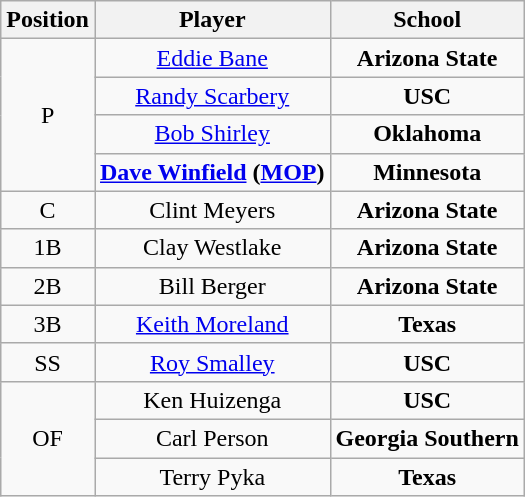<table class="wikitable" style=text-align:center>
<tr>
<th>Position</th>
<th>Player</th>
<th>School</th>
</tr>
<tr>
<td rowspan=4>P</td>
<td><a href='#'>Eddie Bane</a></td>
<td style=><strong>Arizona State</strong></td>
</tr>
<tr>
<td><a href='#'>Randy Scarbery</a></td>
<td style=><strong>USC</strong></td>
</tr>
<tr>
<td><a href='#'>Bob Shirley</a></td>
<td style=><strong>Oklahoma</strong></td>
</tr>
<tr>
<td><strong><a href='#'>Dave Winfield</a> (<a href='#'>MOP</a>)</strong></td>
<td style=><strong>Minnesota</strong></td>
</tr>
<tr>
<td>C</td>
<td>Clint Meyers</td>
<td style=><strong>Arizona State</strong></td>
</tr>
<tr>
<td>1B</td>
<td>Clay Westlake</td>
<td style=><strong>Arizona State</strong></td>
</tr>
<tr>
<td>2B</td>
<td>Bill Berger</td>
<td style=><strong>Arizona State</strong></td>
</tr>
<tr>
<td>3B</td>
<td><a href='#'>Keith Moreland</a></td>
<td style=><strong>Texas</strong></td>
</tr>
<tr>
<td>SS</td>
<td><a href='#'>Roy Smalley</a></td>
<td style=><strong>USC</strong></td>
</tr>
<tr>
<td rowspan=3>OF</td>
<td>Ken Huizenga</td>
<td style=><strong>USC</strong></td>
</tr>
<tr>
<td>Carl Person</td>
<td style=><strong>Georgia Southern</strong></td>
</tr>
<tr>
<td>Terry Pyka</td>
<td style=><strong>Texas</strong></td>
</tr>
</table>
